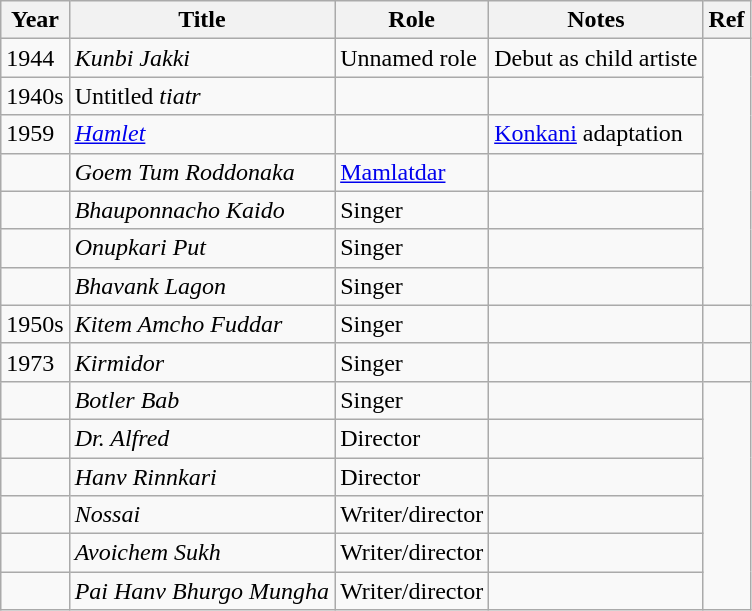<table class="wikitable sortable">
<tr>
<th>Year</th>
<th>Title</th>
<th>Role</th>
<th>Notes</th>
<th>Ref</th>
</tr>
<tr>
<td>1944</td>
<td><em>Kunbi Jakki</em></td>
<td>Unnamed role</td>
<td>Debut as child artiste</td>
<td rowspan="7"></td>
</tr>
<tr>
<td>1940s</td>
<td>Untitled <em>tiatr</em></td>
<td></td>
<td></td>
</tr>
<tr>
<td>1959</td>
<td><em><a href='#'>Hamlet</a></em></td>
<td></td>
<td><a href='#'>Konkani</a> adaptation</td>
</tr>
<tr>
<td></td>
<td><em>Goem Tum Roddonaka</em></td>
<td><a href='#'>Mamlatdar</a></td>
<td></td>
</tr>
<tr>
<td></td>
<td><em>Bhauponnacho Kaido</em></td>
<td>Singer</td>
<td></td>
</tr>
<tr>
<td></td>
<td><em>Onupkari Put</em></td>
<td>Singer</td>
<td></td>
</tr>
<tr>
<td></td>
<td><em>Bhavank Lagon</em></td>
<td>Singer</td>
<td></td>
</tr>
<tr>
<td>1950s</td>
<td><em>Kitem Amcho Fuddar</em></td>
<td>Singer</td>
<td></td>
<td></td>
</tr>
<tr>
<td>1973</td>
<td><em>Kirmidor</em></td>
<td>Singer</td>
<td></td>
<td></td>
</tr>
<tr>
<td></td>
<td><em>Botler Bab</em></td>
<td>Singer</td>
<td></td>
<td rowspan="6"></td>
</tr>
<tr>
<td></td>
<td><em>Dr. Alfred</em></td>
<td>Director</td>
<td></td>
</tr>
<tr>
<td></td>
<td><em>Hanv Rinnkari</em></td>
<td>Director</td>
<td></td>
</tr>
<tr>
<td></td>
<td><em>Nossai</em></td>
<td>Writer/director</td>
<td></td>
</tr>
<tr>
<td></td>
<td><em>Avoichem Sukh</em></td>
<td>Writer/director</td>
<td></td>
</tr>
<tr>
<td></td>
<td><em> Pai Hanv Bhurgo Mungha</em></td>
<td>Writer/director</td>
<td></td>
</tr>
</table>
